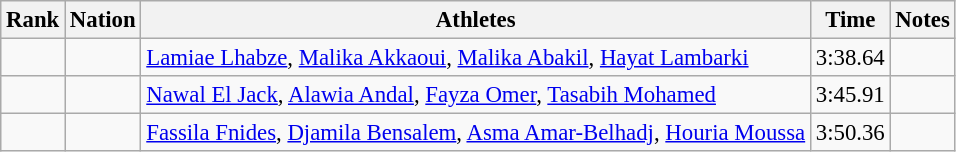<table class="wikitable sortable" style="text-align:center;font-size:95%">
<tr>
<th>Rank</th>
<th>Nation</th>
<th>Athletes</th>
<th>Time</th>
<th>Notes</th>
</tr>
<tr>
<td></td>
<td align=left></td>
<td align=left><a href='#'>Lamiae Lhabze</a>, <a href='#'>Malika Akkaoui</a>, <a href='#'>Malika Abakil</a>, <a href='#'>Hayat Lambarki</a></td>
<td>3:38.64</td>
<td></td>
</tr>
<tr>
<td></td>
<td align=left></td>
<td align=left><a href='#'>Nawal El Jack</a>, <a href='#'>Alawia Andal</a>, <a href='#'>Fayza Omer</a>, <a href='#'>Tasabih Mohamed</a></td>
<td>3:45.91</td>
<td></td>
</tr>
<tr>
<td></td>
<td align=left></td>
<td align=left><a href='#'>Fassila Fnides</a>, <a href='#'>Djamila Bensalem</a>, <a href='#'>Asma Amar-Belhadj</a>, <a href='#'>Houria Moussa</a></td>
<td>3:50.36</td>
<td></td>
</tr>
</table>
